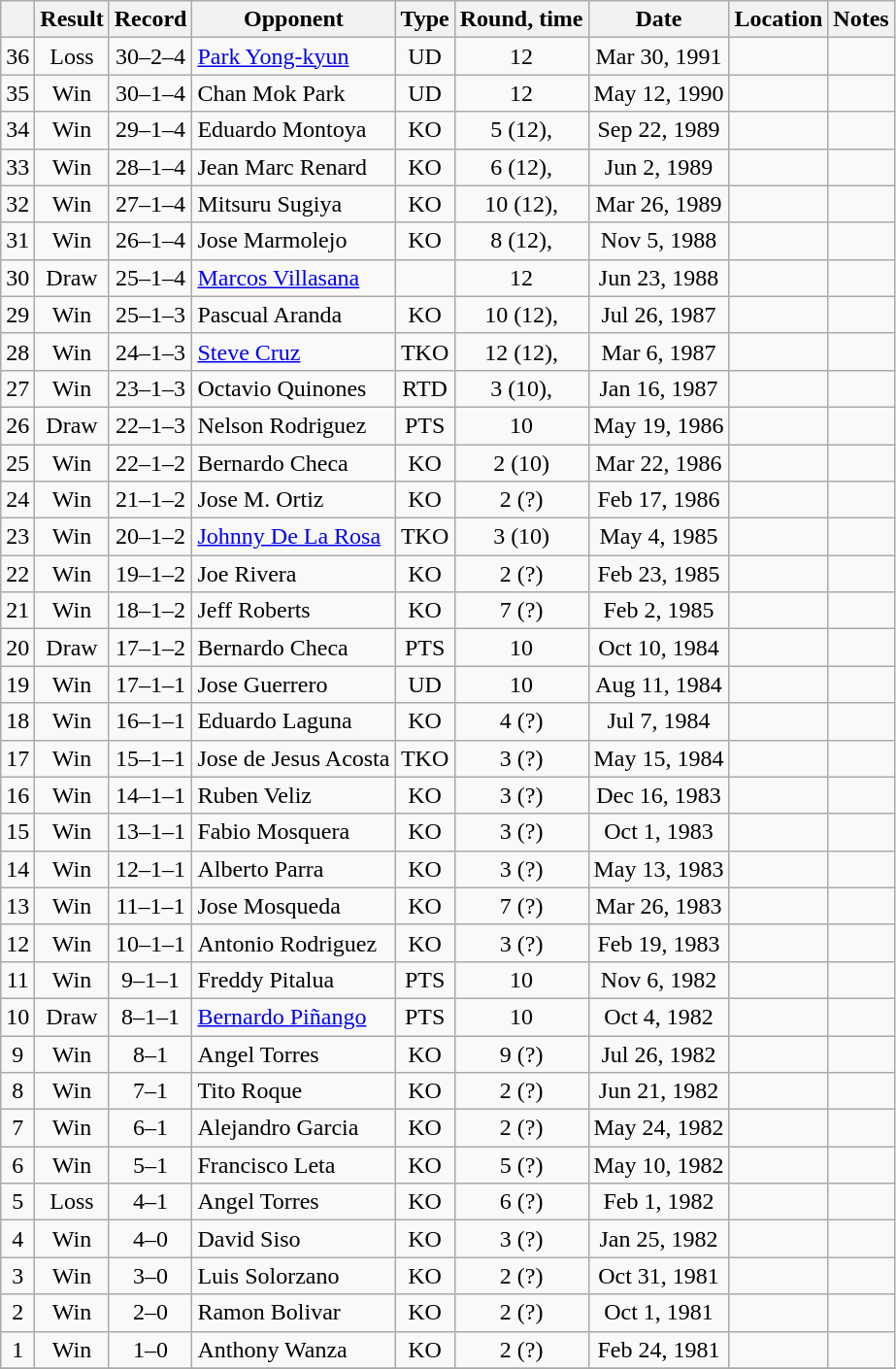<table class="wikitable" style="text-align:center">
<tr>
<th></th>
<th>Result</th>
<th>Record</th>
<th>Opponent</th>
<th>Type</th>
<th>Round, time</th>
<th>Date</th>
<th>Location</th>
<th>Notes</th>
</tr>
<tr>
<td>36</td>
<td>Loss</td>
<td>30–2–4</td>
<td align=left><a href='#'>Park Yong-kyun</a></td>
<td>UD</td>
<td>12</td>
<td>Mar 30, 1991</td>
<td style="text-align:left;"></td>
<td style="text-align:left;"></td>
</tr>
<tr>
<td>35</td>
<td>Win</td>
<td>30–1–4</td>
<td align=left>Chan Mok Park</td>
<td>UD</td>
<td>12</td>
<td>May 12, 1990</td>
<td style="text-align:left;"></td>
<td style="text-align:left;"></td>
</tr>
<tr>
<td>34</td>
<td>Win</td>
<td>29–1–4</td>
<td align=left>Eduardo Montoya</td>
<td>KO</td>
<td>5 (12), </td>
<td>Sep 22, 1989</td>
<td style="text-align:left;"></td>
<td style="text-align:left;"></td>
</tr>
<tr>
<td>33</td>
<td>Win</td>
<td>28–1–4</td>
<td align=left>Jean Marc Renard</td>
<td>KO</td>
<td>6 (12), </td>
<td>Jun 2, 1989</td>
<td style="text-align:left;"></td>
<td style="text-align:left;"></td>
</tr>
<tr>
<td>32</td>
<td>Win</td>
<td>27–1–4</td>
<td align=left>Mitsuru Sugiya</td>
<td>KO</td>
<td>10 (12), </td>
<td>Mar 26, 1989</td>
<td style="text-align:left;"></td>
<td style="text-align:left;"></td>
</tr>
<tr>
<td>31</td>
<td>Win</td>
<td>26–1–4</td>
<td align=left>Jose Marmolejo</td>
<td>KO</td>
<td>8 (12), </td>
<td>Nov 5, 1988</td>
<td style="text-align:left;"></td>
<td style="text-align:left;"></td>
</tr>
<tr>
<td>30</td>
<td>Draw</td>
<td>25–1–4</td>
<td align=left><a href='#'>Marcos Villasana</a></td>
<td></td>
<td>12</td>
<td>Jun 23, 1988</td>
<td style="text-align:left;"></td>
<td style="text-align:left;"></td>
</tr>
<tr>
<td>29</td>
<td>Win</td>
<td>25–1–3</td>
<td align=left>Pascual Aranda</td>
<td>KO</td>
<td>10 (12), </td>
<td>Jul 26, 1987</td>
<td style="text-align:left;"></td>
<td style="text-align:left;"></td>
</tr>
<tr>
<td>28</td>
<td>Win</td>
<td>24–1–3</td>
<td align=left><a href='#'>Steve Cruz</a></td>
<td>TKO</td>
<td>12 (12), </td>
<td>Mar 6, 1987</td>
<td style="text-align:left;"></td>
<td style="text-align:left;"></td>
</tr>
<tr>
<td>27</td>
<td>Win</td>
<td>23–1–3</td>
<td align=left>Octavio Quinones</td>
<td>RTD</td>
<td>3 (10), </td>
<td>Jan 16, 1987</td>
<td style="text-align:left;"></td>
<td></td>
</tr>
<tr>
<td>26</td>
<td>Draw</td>
<td>22–1–3</td>
<td align=left>Nelson Rodriguez</td>
<td>PTS</td>
<td>10</td>
<td>May 19, 1986</td>
<td style="text-align:left;"></td>
<td></td>
</tr>
<tr>
<td>25</td>
<td>Win</td>
<td>22–1–2</td>
<td align=left>Bernardo Checa</td>
<td>KO</td>
<td>2 (10)</td>
<td>Mar 22, 1986</td>
<td style="text-align:left;"></td>
<td></td>
</tr>
<tr>
<td>24</td>
<td>Win</td>
<td>21–1–2</td>
<td align=left>Jose M. Ortiz</td>
<td>KO</td>
<td>2 (?)</td>
<td>Feb 17, 1986</td>
<td style="text-align:left;"></td>
<td></td>
</tr>
<tr>
<td>23</td>
<td>Win</td>
<td>20–1–2</td>
<td align=left><a href='#'>Johnny De La Rosa</a></td>
<td>TKO</td>
<td>3 (10)</td>
<td>May 4, 1985</td>
<td style="text-align:left;"></td>
<td></td>
</tr>
<tr>
<td>22</td>
<td>Win</td>
<td>19–1–2</td>
<td align=left>Joe Rivera</td>
<td>KO</td>
<td>2 (?)</td>
<td>Feb 23, 1985</td>
<td style="text-align:left;"></td>
<td></td>
</tr>
<tr>
<td>21</td>
<td>Win</td>
<td>18–1–2</td>
<td align=left>Jeff Roberts</td>
<td>KO</td>
<td>7 (?)</td>
<td>Feb 2, 1985</td>
<td style="text-align:left;"></td>
<td></td>
</tr>
<tr>
<td>20</td>
<td>Draw</td>
<td>17–1–2</td>
<td align=left>Bernardo Checa</td>
<td>PTS</td>
<td>10</td>
<td>Oct 10, 1984</td>
<td style="text-align:left;"></td>
<td></td>
</tr>
<tr>
<td>19</td>
<td>Win</td>
<td>17–1–1</td>
<td align=left>Jose Guerrero</td>
<td>UD</td>
<td>10</td>
<td>Aug 11, 1984</td>
<td style="text-align:left;"></td>
<td></td>
</tr>
<tr>
<td>18</td>
<td>Win</td>
<td>16–1–1</td>
<td align=left>Eduardo Laguna</td>
<td>KO</td>
<td>4 (?)</td>
<td>Jul 7, 1984</td>
<td style="text-align:left;"></td>
<td></td>
</tr>
<tr>
<td>17</td>
<td>Win</td>
<td>15–1–1</td>
<td align=left>Jose de Jesus Acosta</td>
<td>TKO</td>
<td>3 (?)</td>
<td>May 15, 1984</td>
<td style="text-align:left;"></td>
<td></td>
</tr>
<tr>
<td>16</td>
<td>Win</td>
<td>14–1–1</td>
<td align=left>Ruben Veliz</td>
<td>KO</td>
<td>3 (?)</td>
<td>Dec 16, 1983</td>
<td style="text-align:left;"></td>
<td></td>
</tr>
<tr>
<td>15</td>
<td>Win</td>
<td>13–1–1</td>
<td align=left>Fabio Mosquera</td>
<td>KO</td>
<td>3 (?)</td>
<td>Oct 1, 1983</td>
<td style="text-align:left;"></td>
<td></td>
</tr>
<tr>
<td>14</td>
<td>Win</td>
<td>12–1–1</td>
<td align=left>Alberto Parra</td>
<td>KO</td>
<td>3 (?)</td>
<td>May 13, 1983</td>
<td style="text-align:left;"></td>
<td></td>
</tr>
<tr>
<td>13</td>
<td>Win</td>
<td>11–1–1</td>
<td align=left>Jose Mosqueda</td>
<td>KO</td>
<td>7 (?)</td>
<td>Mar 26, 1983</td>
<td style="text-align:left;"></td>
<td></td>
</tr>
<tr>
<td>12</td>
<td>Win</td>
<td>10–1–1</td>
<td align=left>Antonio Rodriguez</td>
<td>KO</td>
<td>3 (?)</td>
<td>Feb 19, 1983</td>
<td style="text-align:left;"></td>
<td></td>
</tr>
<tr>
<td>11</td>
<td>Win</td>
<td>9–1–1</td>
<td align=left>Freddy Pitalua</td>
<td>PTS</td>
<td>10</td>
<td>Nov 6, 1982</td>
<td style="text-align:left;"></td>
<td></td>
</tr>
<tr>
<td>10</td>
<td>Draw</td>
<td>8–1–1</td>
<td align=left><a href='#'>Bernardo Piñango</a></td>
<td>PTS</td>
<td>10</td>
<td>Oct 4, 1982</td>
<td style="text-align:left;"></td>
<td></td>
</tr>
<tr>
<td>9</td>
<td>Win</td>
<td>8–1</td>
<td align=left>Angel Torres</td>
<td>KO</td>
<td>9 (?)</td>
<td>Jul 26, 1982</td>
<td style="text-align:left;"></td>
<td></td>
</tr>
<tr>
<td>8</td>
<td>Win</td>
<td>7–1</td>
<td align=left>Tito Roque</td>
<td>KO</td>
<td>2 (?)</td>
<td>Jun 21, 1982</td>
<td style="text-align:left;"></td>
<td></td>
</tr>
<tr>
<td>7</td>
<td>Win</td>
<td>6–1</td>
<td align=left>Alejandro Garcia</td>
<td>KO</td>
<td>2 (?)</td>
<td>May 24, 1982</td>
<td style="text-align:left;"></td>
<td></td>
</tr>
<tr>
<td>6</td>
<td>Win</td>
<td>5–1</td>
<td align=left>Francisco Leta</td>
<td>KO</td>
<td>5 (?)</td>
<td>May 10, 1982</td>
<td style="text-align:left;"></td>
<td></td>
</tr>
<tr>
<td>5</td>
<td>Loss</td>
<td>4–1</td>
<td align=left>Angel Torres</td>
<td>KO</td>
<td>6 (?)</td>
<td>Feb 1, 1982</td>
<td style="text-align:left;"></td>
<td></td>
</tr>
<tr>
<td>4</td>
<td>Win</td>
<td>4–0</td>
<td align=left>David Siso</td>
<td>KO</td>
<td>3 (?)</td>
<td>Jan 25, 1982</td>
<td style="text-align:left;"></td>
<td></td>
</tr>
<tr>
<td>3</td>
<td>Win</td>
<td>3–0</td>
<td align=left>Luis Solorzano</td>
<td>KO</td>
<td>2 (?)</td>
<td>Oct 31, 1981</td>
<td style="text-align:left;"></td>
<td></td>
</tr>
<tr>
<td>2</td>
<td>Win</td>
<td>2–0</td>
<td align=left>Ramon Bolivar</td>
<td>KO</td>
<td>2 (?)</td>
<td>Oct 1, 1981</td>
<td style="text-align:left;"></td>
<td></td>
</tr>
<tr>
<td>1</td>
<td>Win</td>
<td>1–0</td>
<td align=left>Anthony Wanza</td>
<td>KO</td>
<td>2 (?)</td>
<td>Feb 24, 1981</td>
<td style="text-align:left;"></td>
<td></td>
</tr>
<tr>
</tr>
</table>
